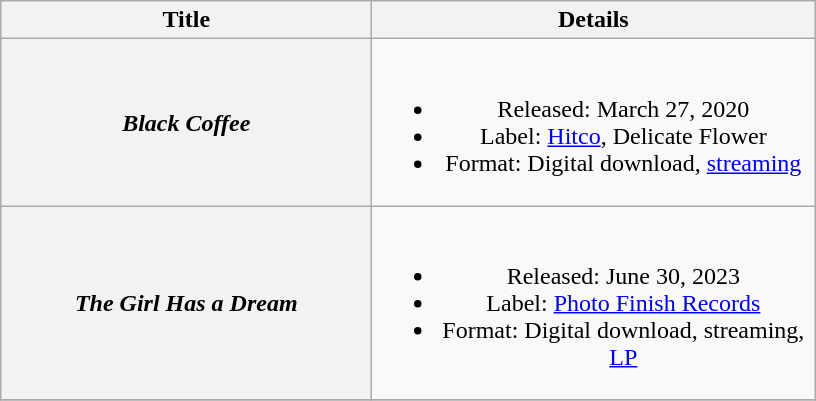<table class="wikitable plainrowheaders" style="text-align:center;">
<tr>
<th scope="col" style="width:15em;">Title</th>
<th scope="col" style="width:18em;">Details</th>
</tr>
<tr>
<th scope="row"><em>Black Coffee</em></th>
<td><br><ul><li>Released: March 27, 2020</li><li>Label: <a href='#'>Hitco</a>, Delicate Flower</li><li>Format: Digital download, <a href='#'>streaming</a></li></ul></td>
</tr>
<tr>
<th scope="row"><em>The Girl Has a Dream</em></th>
<td><br><ul><li>Released: June 30, 2023</li><li>Label: <a href='#'>Photo Finish Records</a></li><li>Format: Digital download, streaming, <a href='#'>LP</a></li></ul></td>
</tr>
<tr>
</tr>
</table>
